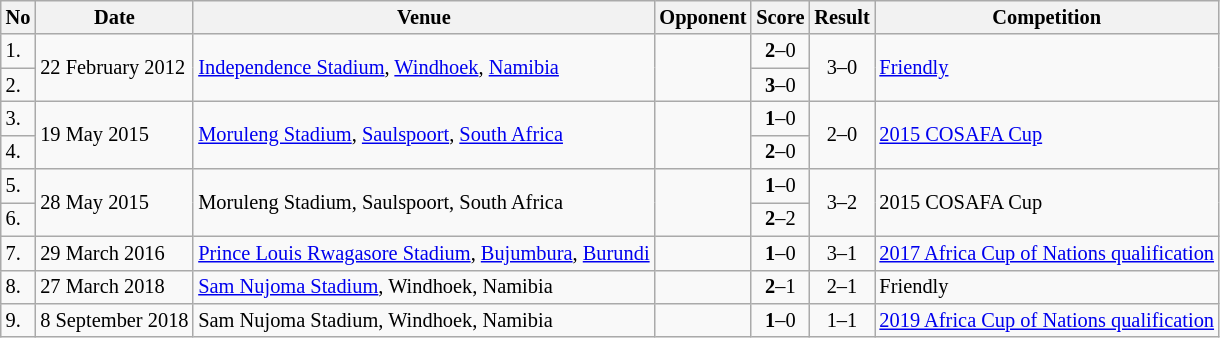<table class="wikitable" style="font-size:85%;">
<tr>
<th>No</th>
<th>Date</th>
<th>Venue</th>
<th>Opponent</th>
<th>Score</th>
<th>Result</th>
<th>Competition</th>
</tr>
<tr>
<td>1.</td>
<td rowspan="2">22 February 2012</td>
<td rowspan="2"><a href='#'>Independence Stadium</a>, <a href='#'>Windhoek</a>, <a href='#'>Namibia</a></td>
<td rowspan="2"></td>
<td align=center><strong>2</strong>–0</td>
<td rowspan="2" style="text-align:center">3–0</td>
<td rowspan="2"><a href='#'>Friendly</a></td>
</tr>
<tr>
<td>2.</td>
<td align=center><strong>3</strong>–0</td>
</tr>
<tr>
<td>3.</td>
<td rowspan="2">19 May 2015</td>
<td rowspan="2"><a href='#'>Moruleng Stadium</a>, <a href='#'>Saulspoort</a>, <a href='#'>South Africa</a></td>
<td rowspan="2"></td>
<td align=center><strong>1</strong>–0</td>
<td rowspan="2" style="text-align:center">2–0</td>
<td rowspan="2"><a href='#'>2015 COSAFA Cup</a></td>
</tr>
<tr>
<td>4.</td>
<td align=center><strong>2</strong>–0</td>
</tr>
<tr>
<td>5.</td>
<td rowspan="2">28 May 2015</td>
<td rowspan="2">Moruleng Stadium, Saulspoort, South Africa</td>
<td rowspan="2"></td>
<td align=center><strong>1</strong>–0</td>
<td rowspan="2" style="text-align:center">3–2</td>
<td rowspan="2">2015 COSAFA Cup</td>
</tr>
<tr>
<td>6.</td>
<td align=center><strong>2</strong>–2</td>
</tr>
<tr>
<td>7.</td>
<td>29 March 2016</td>
<td><a href='#'>Prince Louis Rwagasore Stadium</a>, <a href='#'>Bujumbura</a>, <a href='#'>Burundi</a></td>
<td></td>
<td align=center><strong>1</strong>–0</td>
<td align=center>3–1</td>
<td><a href='#'>2017 Africa Cup of Nations qualification</a></td>
</tr>
<tr>
<td>8.</td>
<td>27 March 2018</td>
<td><a href='#'>Sam Nujoma Stadium</a>, Windhoek, Namibia</td>
<td></td>
<td align=center><strong>2</strong>–1</td>
<td align=center>2–1</td>
<td>Friendly</td>
</tr>
<tr>
<td>9.</td>
<td>8 September 2018</td>
<td>Sam Nujoma Stadium, Windhoek, Namibia</td>
<td></td>
<td align=center><strong>1</strong>–0</td>
<td align=center>1–1</td>
<td><a href='#'>2019 Africa Cup of Nations qualification</a></td>
</tr>
</table>
